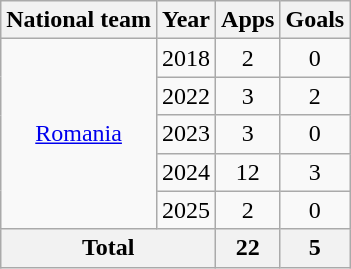<table class="wikitable" style="text-align:center">
<tr>
<th>National team</th>
<th>Year</th>
<th>Apps</th>
<th>Goals</th>
</tr>
<tr>
<td rowspan="5"><a href='#'>Romania</a></td>
<td>2018</td>
<td>2</td>
<td>0</td>
</tr>
<tr>
<td>2022</td>
<td>3</td>
<td>2</td>
</tr>
<tr>
<td>2023</td>
<td>3</td>
<td>0</td>
</tr>
<tr>
<td>2024</td>
<td>12</td>
<td>3</td>
</tr>
<tr>
<td>2025</td>
<td>2</td>
<td>0</td>
</tr>
<tr>
<th colspan=2>Total</th>
<th>22</th>
<th>5</th>
</tr>
</table>
